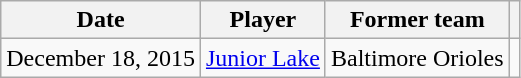<table class="wikitable">
<tr>
<th>Date</th>
<th>Player</th>
<th>Former team</th>
<th></th>
</tr>
<tr>
<td>December 18, 2015</td>
<td><a href='#'>Junior Lake</a></td>
<td>Baltimore Orioles</td>
<td></td>
</tr>
</table>
